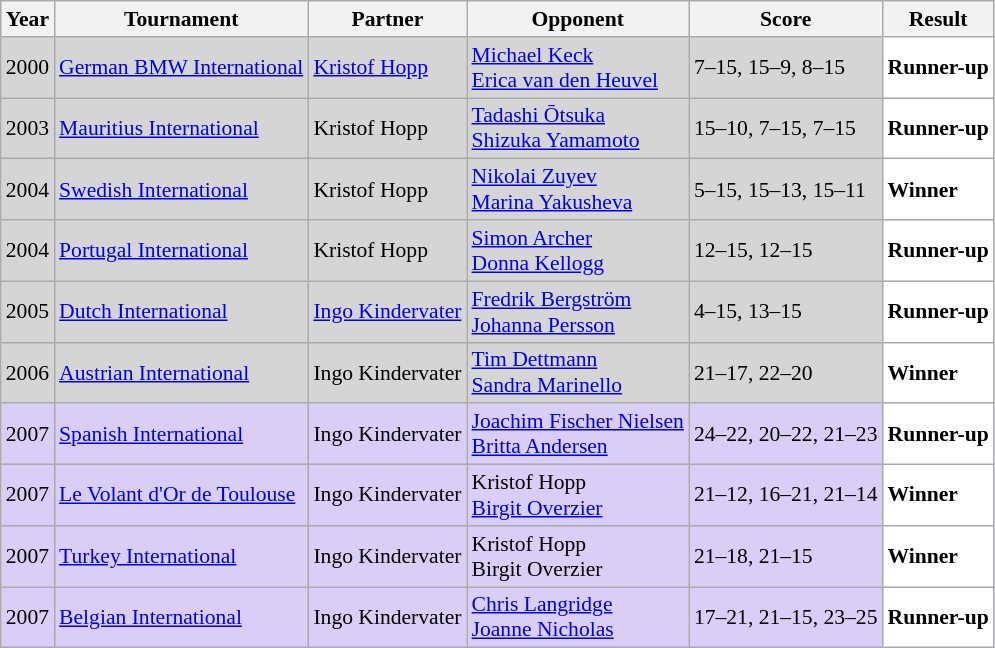<table class="sortable wikitable" style="font-size:90%;">
<tr>
<th>Year</th>
<th>Tournament</th>
<th>Partner</th>
<th>Opponent</th>
<th>Score</th>
<th>Result</th>
</tr>
<tr style="background:#D5D5D5">
<td align="center">2000</td>
<td align="left"><a href='#'>German BMW International</a></td>
<td align="left"> <a href='#'>Kristof Hopp</a></td>
<td align="left"> <a href='#'>Michael Keck</a> <br>  <a href='#'>Erica van den Heuvel</a></td>
<td align="left">7–15, 15–9, 8–15</td>
<td style="text-align:left; background:white"> <strong>Runner-up</strong></td>
</tr>
<tr style="background:#D5D5D5">
<td align="center">2003</td>
<td align="left"><a href='#'>Mauritius International</a></td>
<td align="left"> Kristof Hopp</td>
<td align="left"> <a href='#'>Tadashi Ōtsuka</a> <br>  <a href='#'>Shizuka Yamamoto</a></td>
<td align="left">15–10, 7–15, 7–15</td>
<td style="text-align:left; background:white"> <strong>Runner-up</strong></td>
</tr>
<tr style="background:#D5D5D5">
<td align="center">2004</td>
<td align="left"><a href='#'>Swedish International</a></td>
<td align="left"> Kristof Hopp</td>
<td align="left"> <a href='#'>Nikolai Zuyev</a> <br>  <a href='#'>Marina Yakusheva</a></td>
<td align="left">5–15, 15–13, 15–11</td>
<td style="text-align:left; background:white"> <strong>Winner</strong></td>
</tr>
<tr style="background:#D5D5D5">
<td align="center">2004</td>
<td align="left"><a href='#'>Portugal International</a></td>
<td align="left"> Kristof Hopp</td>
<td align="left"> <a href='#'>Simon Archer</a> <br>  <a href='#'>Donna Kellogg</a></td>
<td align="left">12–15, 12–15</td>
<td style="text-align:left; background:white"> <strong>Runner-up</strong></td>
</tr>
<tr style="background:#D5D5D5">
<td align="center">2005</td>
<td align="left"><a href='#'>Dutch International</a></td>
<td align="left"> <a href='#'>Ingo Kindervater</a></td>
<td align="left"> <a href='#'>Fredrik Bergström</a> <br>  <a href='#'>Johanna Persson</a></td>
<td align="left">4–15, 13–15</td>
<td style="text-align:left; background:white"> <strong>Runner-up</strong></td>
</tr>
<tr style="background:#D5D5D5">
<td align="center">2006</td>
<td align="left"><a href='#'>Austrian International</a></td>
<td align="left"> Ingo Kindervater</td>
<td align="left"> <a href='#'>Tim Dettmann</a> <br>  <a href='#'>Sandra Marinello</a></td>
<td align="left">21–17, 22–20</td>
<td style="text-align:left; background:white"> <strong>Winner</strong></td>
</tr>
<tr style="background:#D8CEF6">
<td align="center">2007</td>
<td align="left"><a href='#'>Spanish International</a></td>
<td align="left"> Ingo Kindervater</td>
<td align="left"> <a href='#'>Joachim Fischer Nielsen</a> <br>  <a href='#'>Britta Andersen</a></td>
<td align="left">24–22, 20–22, 21–23</td>
<td style="text-align:left; background:white"> <strong>Runner-up</strong></td>
</tr>
<tr style="background:#D8CEF6">
<td align="center">2007</td>
<td align="left"><a href='#'>Le Volant d'Or de Toulouse</a></td>
<td align="left"> Ingo Kindervater</td>
<td align="left"> Kristof Hopp <br>  <a href='#'>Birgit Overzier</a></td>
<td align="left">21–12, 16–21, 21–14</td>
<td style="text-align:left; background:white"> <strong>Winner</strong></td>
</tr>
<tr style="background:#D8CEF6">
<td align="center">2007</td>
<td align="left"><a href='#'>Turkey International</a></td>
<td align="left"> Ingo Kindervater</td>
<td align="left"> Kristof Hopp <br>  Birgit Overzier</td>
<td align="left">21–18, 21–15</td>
<td style="text-align:left; background:white"> <strong>Winner</strong></td>
</tr>
<tr style="background:#D8CEF6">
<td align="center">2007</td>
<td align="left"><a href='#'>Belgian International</a></td>
<td align="left"> Ingo Kindervater</td>
<td align="left"> <a href='#'>Chris Langridge</a> <br>  <a href='#'>Joanne Nicholas</a></td>
<td align="left">17–21, 21–15, 23–25</td>
<td style="text-align:left; background:white"> <strong>Runner-up</strong></td>
</tr>
</table>
